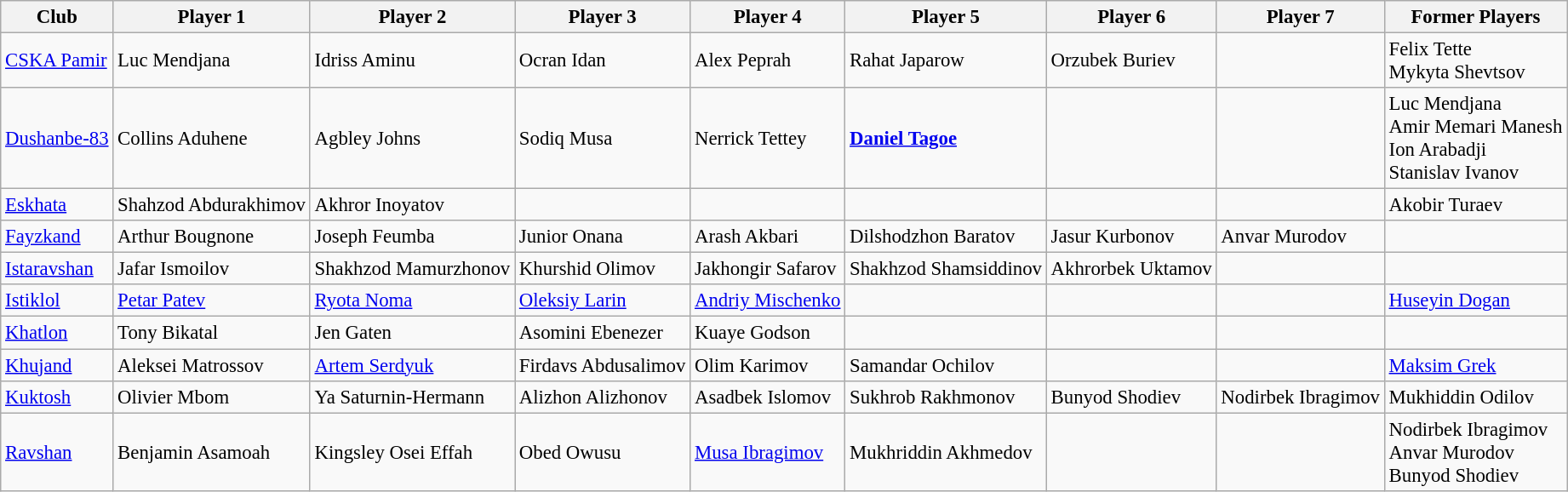<table class="wikitable" style="font-size:95%;">
<tr>
<th>Club</th>
<th>Player 1</th>
<th>Player 2</th>
<th>Player 3</th>
<th>Player 4</th>
<th>Player 5</th>
<th>Player 6</th>
<th>Player 7</th>
<th>Former Players</th>
</tr>
<tr>
<td><a href='#'>CSKA Pamir</a></td>
<td> Luc Mendjana</td>
<td> Idriss Aminu</td>
<td> Ocran Idan</td>
<td> Alex Peprah</td>
<td> Rahat Japarow</td>
<td> Orzubek Buriev</td>
<td></td>
<td> Felix Tette <br>  Mykyta Shevtsov</td>
</tr>
<tr>
<td><a href='#'>Dushanbe-83</a></td>
<td> Collins Aduhene</td>
<td> Agbley Johns</td>
<td> Sodiq Musa</td>
<td> Nerrick Tettey</td>
<td> <strong><a href='#'>Daniel Tagoe</a></strong></td>
<td></td>
<td></td>
<td> Luc Mendjana <br>  Amir Memari Manesh <br>  Ion Arabadji <br>  Stanislav Ivanov</td>
</tr>
<tr>
<td><a href='#'>Eskhata</a></td>
<td> Shahzod Abdurakhimov</td>
<td> Akhror Inoyatov</td>
<td></td>
<td></td>
<td></td>
<td></td>
<td></td>
<td> Akobir Turaev</td>
</tr>
<tr>
<td><a href='#'>Fayzkand</a></td>
<td> Arthur Bougnone</td>
<td> Joseph Feumba</td>
<td> Junior Onana</td>
<td> Arash Akbari</td>
<td> Dilshodzhon Baratov</td>
<td> Jasur Kurbonov</td>
<td> Anvar Murodov</td>
<td></td>
</tr>
<tr>
<td><a href='#'>Istaravshan</a></td>
<td> Jafar Ismoilov</td>
<td> Shakhzod Mamurzhonov</td>
<td> Khurshid Olimov</td>
<td> Jakhongir Safarov</td>
<td> Shakhzod Shamsiddinov</td>
<td> Akhrorbek Uktamov</td>
<td></td>
<td></td>
</tr>
<tr>
<td><a href='#'>Istiklol</a></td>
<td> <a href='#'>Petar Patev</a></td>
<td> <a href='#'>Ryota Noma</a></td>
<td> <a href='#'>Oleksiy Larin</a></td>
<td> <a href='#'>Andriy Mischenko</a></td>
<td></td>
<td></td>
<td></td>
<td> <a href='#'>Huseyin Dogan</a></td>
</tr>
<tr>
<td><a href='#'>Khatlon</a></td>
<td> Tony Bikatal</td>
<td> Jen Gaten</td>
<td> Asomini Ebenezer</td>
<td> Kuaye Godson</td>
<td></td>
<td></td>
<td></td>
<td></td>
</tr>
<tr>
<td><a href='#'>Khujand</a></td>
<td> Aleksei Matrossov</td>
<td> <a href='#'>Artem Serdyuk</a></td>
<td> Firdavs Abdusalimov</td>
<td> Olim Karimov</td>
<td> Samandar Ochilov</td>
<td></td>
<td></td>
<td> <a href='#'>Maksim Grek</a></td>
</tr>
<tr>
<td><a href='#'>Kuktosh</a></td>
<td> Olivier Mbom</td>
<td> Ya Saturnin-Hermann</td>
<td> Alizhon Alizhonov</td>
<td> Asadbek Islomov</td>
<td> Sukhrob Rakhmonov</td>
<td> Bunyod Shodiev</td>
<td> Nodirbek Ibragimov</td>
<td> Mukhiddin Odilov</td>
</tr>
<tr>
<td><a href='#'>Ravshan</a></td>
<td> Benjamin Asamoah</td>
<td> Kingsley Osei Effah</td>
<td> Obed Owusu</td>
<td> <a href='#'>Musa Ibragimov</a></td>
<td> Mukhriddin Akhmedov</td>
<td></td>
<td></td>
<td> Nodirbek Ibragimov <br>  Anvar Murodov <br>  Bunyod Shodiev</td>
</tr>
</table>
